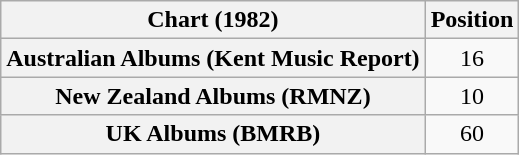<table class="wikitable sortable plainrowheaders" style="text-align:center">
<tr>
<th scope="col">Chart (1982)</th>
<th scope="col">Position</th>
</tr>
<tr>
<th scope="row">Australian Albums (Kent Music Report)</th>
<td>16</td>
</tr>
<tr>
<th scope="row">New Zealand Albums (RMNZ)</th>
<td>10</td>
</tr>
<tr>
<th scope="row">UK Albums (BMRB)</th>
<td>60</td>
</tr>
</table>
